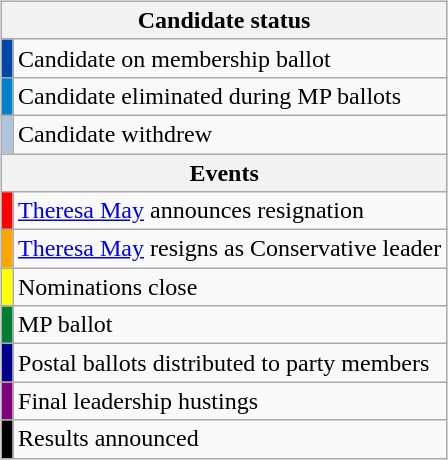<table class="wikitable"  style="float:right; margin:11px">
<tr>
<th colspan="2">Candidate status</th>
</tr>
<tr>
<td style="background:#0047ab;"></td>
<td>Candidate on membership ballot</td>
</tr>
<tr>
<td style="background:#007fcc;"></td>
<td>Candidate eliminated during MP ballots</td>
</tr>
<tr>
<td style="background:#B0C4DE;"></td>
<td>Candidate withdrew</td>
</tr>
<tr>
<th colspan="2">Events</th>
</tr>
<tr>
<td style="background:red;"></td>
<td><a href='#'>Theresa May</a> announces resignation</td>
</tr>
<tr>
<td style="background:orange;"></td>
<td><a href='#'>Theresa May</a> resigns as Conservative leader</td>
</tr>
<tr>
<td style="background:yellow;"></td>
<td>Nominations close</td>
</tr>
<tr>
<td style="background:#007f33;"></td>
<td>MP ballot</td>
</tr>
<tr>
<td style="background:darkblue;"></td>
<td>Postal ballots distributed to party members</td>
</tr>
<tr>
<td style="background:purple;"></td>
<td>Final leadership hustings</td>
</tr>
<tr>
<td style="background:black;"></td>
<td>Results announced</td>
</tr>
</table>
